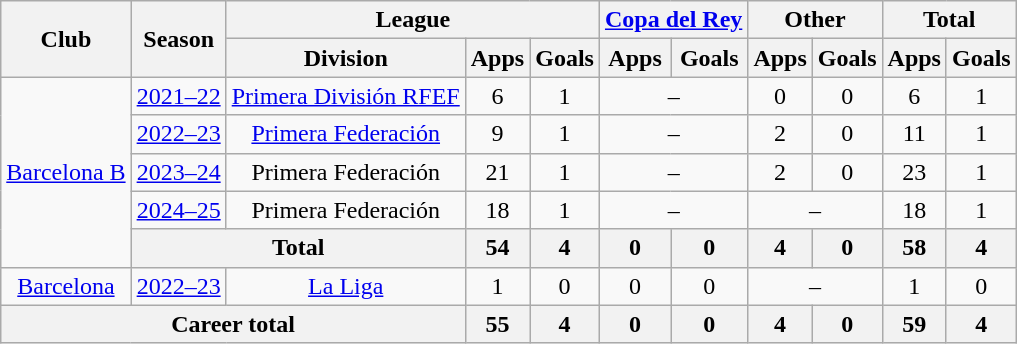<table class="wikitable" style="text-align:center">
<tr>
<th rowspan=2>Club</th>
<th rowspan=2>Season</th>
<th colspan=3>League</th>
<th colspan=2><a href='#'>Copa del Rey</a></th>
<th colspan=2>Other</th>
<th colspan=2>Total</th>
</tr>
<tr>
<th>Division</th>
<th>Apps</th>
<th>Goals</th>
<th>Apps</th>
<th>Goals</th>
<th>Apps</th>
<th>Goals</th>
<th>Apps</th>
<th>Goals</th>
</tr>
<tr>
<td rowspan="5"><a href='#'>Barcelona B</a></td>
<td><a href='#'>2021–22</a></td>
<td><a href='#'>Primera División RFEF</a></td>
<td>6</td>
<td>1</td>
<td colspan="2">–</td>
<td>0</td>
<td>0</td>
<td>6</td>
<td>1</td>
</tr>
<tr>
<td><a href='#'>2022–23</a></td>
<td><a href='#'>Primera Federación</a></td>
<td>9</td>
<td>1</td>
<td colspan="2">–</td>
<td>2</td>
<td>0</td>
<td>11</td>
<td>1</td>
</tr>
<tr>
<td><a href='#'>2023–24</a></td>
<td>Primera Federación</td>
<td>21</td>
<td>1</td>
<td colspan="2">–</td>
<td>2</td>
<td>0</td>
<td>23</td>
<td>1</td>
</tr>
<tr>
<td><a href='#'>2024–25</a></td>
<td>Primera Federación</td>
<td>18</td>
<td>1</td>
<td colspan="2">–</td>
<td colspan="2">–</td>
<td>18</td>
<td>1</td>
</tr>
<tr>
<th colspan=2>Total</th>
<th>54</th>
<th>4</th>
<th>0</th>
<th>0</th>
<th>4</th>
<th>0</th>
<th>58</th>
<th>4</th>
</tr>
<tr>
<td><a href='#'>Barcelona</a></td>
<td><a href='#'>2022–23</a></td>
<td><a href='#'>La Liga</a></td>
<td>1</td>
<td>0</td>
<td>0</td>
<td>0</td>
<td colspan="2">–</td>
<td>1</td>
<td>0</td>
</tr>
<tr>
<th colspan=3>Career total</th>
<th>55</th>
<th>4</th>
<th>0</th>
<th>0</th>
<th>4</th>
<th>0</th>
<th>59</th>
<th>4</th>
</tr>
</table>
